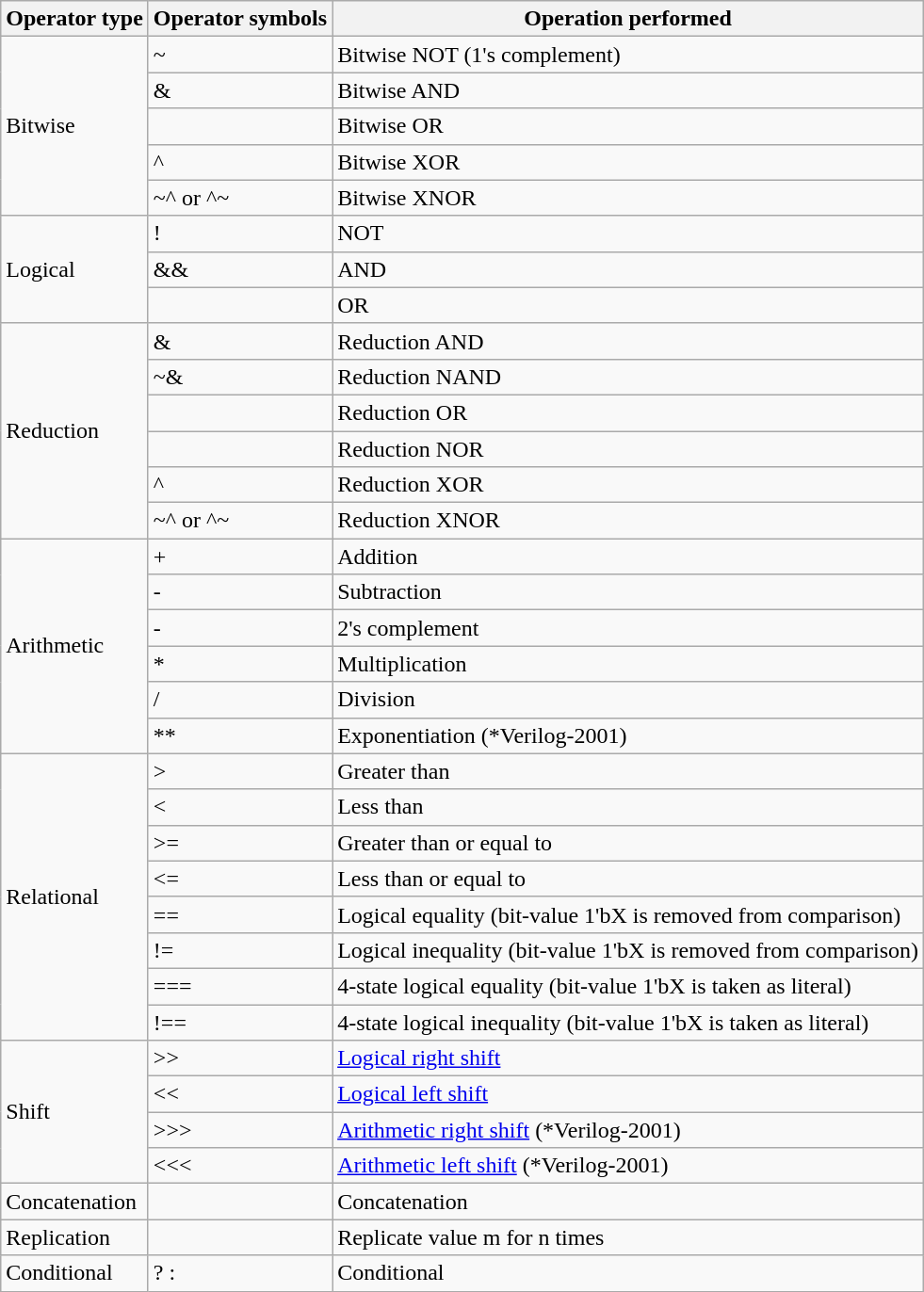<table class=wikitable>
<tr>
<th>Operator type</th>
<th>Operator symbols</th>
<th>Operation performed</th>
</tr>
<tr>
<td rowspan=5>Bitwise</td>
<td>~</td>
<td>Bitwise NOT (1's complement)</td>
</tr>
<tr>
<td>&</td>
<td>Bitwise AND</td>
</tr>
<tr>
<td></td>
<td>Bitwise OR</td>
</tr>
<tr>
<td>^</td>
<td>Bitwise XOR</td>
</tr>
<tr>
<td>~^ or ^~</td>
<td>Bitwise XNOR</td>
</tr>
<tr>
<td rowspan=3>Logical</td>
<td>!</td>
<td>NOT</td>
</tr>
<tr>
<td>&&</td>
<td>AND</td>
</tr>
<tr>
<td></td>
<td>OR</td>
</tr>
<tr>
<td rowspan=6>Reduction</td>
<td>&</td>
<td>Reduction AND</td>
</tr>
<tr>
<td>~&</td>
<td>Reduction NAND</td>
</tr>
<tr>
<td></td>
<td>Reduction OR</td>
</tr>
<tr>
<td></td>
<td>Reduction NOR</td>
</tr>
<tr>
<td>^</td>
<td>Reduction XOR</td>
</tr>
<tr>
<td>~^ or ^~</td>
<td>Reduction XNOR</td>
</tr>
<tr>
<td rowspan=6>Arithmetic</td>
<td>+</td>
<td>Addition</td>
</tr>
<tr>
<td>-</td>
<td>Subtraction</td>
</tr>
<tr>
<td>-</td>
<td>2's complement</td>
</tr>
<tr>
<td>*</td>
<td>Multiplication</td>
</tr>
<tr>
<td>/</td>
<td>Division</td>
</tr>
<tr>
<td>**</td>
<td>Exponentiation (*Verilog-2001)</td>
</tr>
<tr>
<td rowspan=8>Relational</td>
<td>></td>
<td>Greater than</td>
</tr>
<tr>
<td><</td>
<td>Less than</td>
</tr>
<tr>
<td>>=</td>
<td>Greater than or equal to</td>
</tr>
<tr>
<td><=</td>
<td>Less than or equal to</td>
</tr>
<tr>
<td>==</td>
<td>Logical equality (bit-value 1'bX is removed from comparison)</td>
</tr>
<tr>
<td>!=</td>
<td>Logical inequality (bit-value 1'bX is removed from comparison)</td>
</tr>
<tr>
<td>===</td>
<td>4-state logical equality (bit-value 1'bX is taken as literal)</td>
</tr>
<tr>
<td>!==</td>
<td>4-state logical inequality (bit-value 1'bX is taken as literal)</td>
</tr>
<tr>
<td rowspan=4>Shift</td>
<td>>></td>
<td><a href='#'>Logical right shift</a></td>
</tr>
<tr>
<td><<</td>
<td><a href='#'>Logical left shift</a></td>
</tr>
<tr>
<td>>>></td>
<td><a href='#'>Arithmetic right shift</a> (*Verilog-2001)</td>
</tr>
<tr>
<td><<<</td>
<td><a href='#'>Arithmetic left shift</a> (*Verilog-2001)</td>
</tr>
<tr>
<td>Concatenation</td>
<td></td>
<td>Concatenation</td>
</tr>
<tr>
<td>Replication</td>
<td></td>
<td>Replicate value m for n times</td>
</tr>
<tr>
<td>Conditional</td>
<td>? :</td>
<td>Conditional</td>
</tr>
</table>
